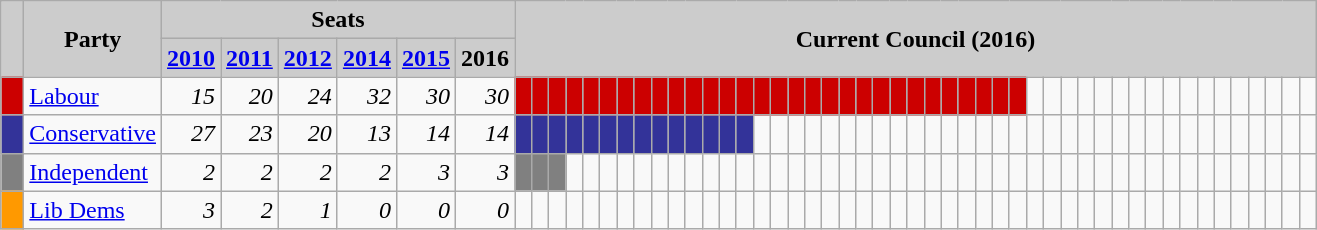<table class="wikitable">
<tr>
<th style="background:#ccc" rowspan="2">  </th>
<th style="background:#ccc" rowspan="2">Party</th>
<th style="background:#ccc" colspan="6">Seats</th>
<th style="background:#ccc" colspan="47" rowspan="2">Current Council (2016)</th>
</tr>
<tr>
<th style="background:#ccc"><a href='#'>2010</a></th>
<th style="background:#ccc"><a href='#'>2011</a></th>
<th style="background:#ccc"><a href='#'>2012</a></th>
<th style="background:#ccc"><a href='#'>2014</a></th>
<th style="background:#ccc"><a href='#'>2015</a></th>
<th style="background:#ccc">2016</th>
</tr>
<tr>
<td style="background:#c00"> </td>
<td><a href='#'>Labour</a></td>
<td style="text-align: right"><em>15</em></td>
<td style="text-align: right"><em>20</em></td>
<td style="text-align: right"><em>24</em></td>
<td style="text-align: right"><em>32</em></td>
<td style="text-align: right"><em>30</em></td>
<td style="text-align: right"><em>30</em></td>
<td style="background:#c00"> </td>
<td style="background:#c00"> </td>
<td style="background:#c00"> </td>
<td style="background:#c00"> </td>
<td style="background:#c00"> </td>
<td style="background:#c00"> </td>
<td style="background:#c00"> </td>
<td style="background:#c00"> </td>
<td style="background:#c00"> </td>
<td style="background:#c00"> </td>
<td style="background:#c00"> </td>
<td style="background:#c00"> </td>
<td style="background:#c00"> </td>
<td style="background:#c00"> </td>
<td style="background:#c00"> </td>
<td style="background:#c00"> </td>
<td style="background:#c00"> </td>
<td style="background:#c00"> </td>
<td style="background:#c00"> </td>
<td style="background:#c00"> </td>
<td style="background:#c00"> </td>
<td style="background:#c00"> </td>
<td style="background:#c00"> </td>
<td style="background:#c00"> </td>
<td style="background:#c00"> </td>
<td style="background:#c00"> </td>
<td style="background:#c00"> </td>
<td style="background:#c00"> </td>
<td style="background:#c00"> </td>
<td style="background:#c00"> </td>
<td> </td>
<td> </td>
<td> </td>
<td> </td>
<td> </td>
<td> </td>
<td> </td>
<td> </td>
<td> </td>
<td> </td>
<td> </td>
<td> </td>
<td> </td>
<td> </td>
<td> </td>
<td> </td>
<td> </td>
</tr>
<tr>
<td style="background:#339"> </td>
<td><a href='#'>Conservative</a></td>
<td style="text-align: right"><em>27</em></td>
<td style="text-align: right"><em>23</em></td>
<td style="text-align: right"><em>20</em></td>
<td style="text-align: right"><em>13</em></td>
<td style="text-align: right"><em>14</em></td>
<td style="text-align: right"><em>14</em></td>
<td style="background:#339"> </td>
<td style="background:#339"> </td>
<td style="background:#339"> </td>
<td style="background:#339"> </td>
<td style="background:#339"> </td>
<td style="background:#339"> </td>
<td style="background:#339"> </td>
<td style="background:#339"> </td>
<td style="background:#339"> </td>
<td style="background:#339"> </td>
<td style="background:#339"> </td>
<td style="background:#339"> </td>
<td style="background:#339"> </td>
<td style="background:#339"> </td>
<td> </td>
<td> </td>
<td> </td>
<td> </td>
<td> </td>
<td> </td>
<td> </td>
<td> </td>
<td> </td>
<td> </td>
<td> </td>
<td> </td>
<td> </td>
<td> </td>
<td> </td>
<td> </td>
<td> </td>
<td> </td>
<td> </td>
<td> </td>
<td> </td>
<td> </td>
<td> </td>
<td> </td>
<td> </td>
<td> </td>
<td> </td>
<td> </td>
<td> </td>
<td> </td>
<td> </td>
<td> </td>
<td> </td>
</tr>
<tr>
<td style="background:gray"> </td>
<td><a href='#'>Independent</a></td>
<td style="text-align: right"><em>2</em></td>
<td style="text-align: right"><em>2</em></td>
<td style="text-align: right"><em>2</em></td>
<td style="text-align: right"><em>2</em></td>
<td style="text-align: right"><em>3</em></td>
<td style="text-align: right"><em>3</em></td>
<td style="background:gray"> </td>
<td style="background:gray"> </td>
<td style="background:gray"> </td>
<td> </td>
<td> </td>
<td> </td>
<td> </td>
<td> </td>
<td> </td>
<td> </td>
<td> </td>
<td> </td>
<td> </td>
<td> </td>
<td> </td>
<td> </td>
<td> </td>
<td> </td>
<td> </td>
<td> </td>
<td> </td>
<td> </td>
<td> </td>
<td> </td>
<td> </td>
<td> </td>
<td> </td>
<td> </td>
<td> </td>
<td> </td>
<td> </td>
<td> </td>
<td> </td>
<td> </td>
<td> </td>
<td> </td>
<td> </td>
<td> </td>
<td> </td>
<td> </td>
<td> </td>
<td> </td>
<td> </td>
<td> </td>
<td> </td>
<td> </td>
<td> </td>
</tr>
<tr>
<td style="background:#f90"> </td>
<td><a href='#'>Lib Dems</a></td>
<td style="text-align: right"><em>3</em></td>
<td style="text-align: right"><em>2</em></td>
<td style="text-align: right"><em>1</em></td>
<td style="text-align: right"><em>0</em></td>
<td style="text-align: right"><em>0</em></td>
<td style="text-align: right"><em>0</em></td>
<td> </td>
<td> </td>
<td> </td>
<td> </td>
<td> </td>
<td> </td>
<td> </td>
<td> </td>
<td> </td>
<td> </td>
<td> </td>
<td> </td>
<td> </td>
<td> </td>
<td> </td>
<td> </td>
<td> </td>
<td> </td>
<td> </td>
<td> </td>
<td> </td>
<td> </td>
<td> </td>
<td> </td>
<td> </td>
<td> </td>
<td> </td>
<td> </td>
<td> </td>
<td> </td>
<td> </td>
<td> </td>
<td> </td>
<td> </td>
<td> </td>
<td> </td>
<td> </td>
<td> </td>
<td> </td>
<td> </td>
<td> </td>
<td> </td>
<td> </td>
<td> </td>
<td> </td>
<td> </td>
<td> </td>
</tr>
</table>
